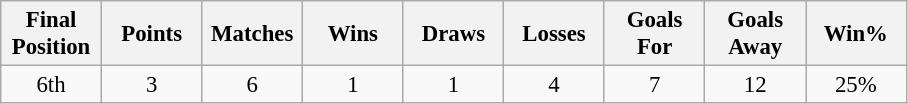<table class="wikitable" style="font-size: 95%; text-align: center;">
<tr>
<th width=60>Final Position</th>
<th width=60>Points</th>
<th width=60>Matches</th>
<th width=60>Wins</th>
<th width=60>Draws</th>
<th width=60>Losses</th>
<th width=60>Goals For</th>
<th width=60>Goals Away</th>
<th width=60>Win%</th>
</tr>
<tr>
<td>6th</td>
<td>3</td>
<td>6</td>
<td>1</td>
<td>1</td>
<td>4</td>
<td>7</td>
<td>12</td>
<td>25%</td>
</tr>
</table>
